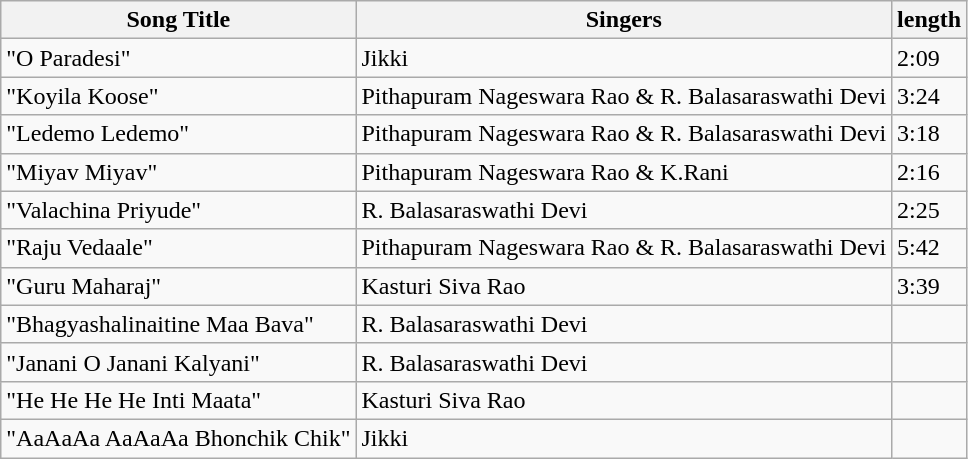<table class="wikitable">
<tr>
<th>Song Title</th>
<th>Singers</th>
<th>length</th>
</tr>
<tr>
<td>"O Paradesi"</td>
<td>Jikki</td>
<td>2:09</td>
</tr>
<tr>
<td>"Koyila Koose"</td>
<td>Pithapuram Nageswara Rao & R. Balasaraswathi Devi</td>
<td>3:24</td>
</tr>
<tr>
<td>"Ledemo Ledemo"</td>
<td>Pithapuram Nageswara Rao & R. Balasaraswathi Devi</td>
<td>3:18</td>
</tr>
<tr>
<td>"Miyav Miyav"</td>
<td>Pithapuram Nageswara Rao & K.Rani</td>
<td>2:16</td>
</tr>
<tr>
<td>"Valachina Priyude"</td>
<td>R. Balasaraswathi Devi</td>
<td>2:25</td>
</tr>
<tr>
<td>"Raju Vedaale"</td>
<td>Pithapuram Nageswara Rao & R. Balasaraswathi Devi</td>
<td>5:42</td>
</tr>
<tr>
<td>"Guru Maharaj"</td>
<td>Kasturi Siva Rao</td>
<td>3:39</td>
</tr>
<tr>
<td>"Bhagyashalinaitine Maa Bava"</td>
<td>R. Balasaraswathi Devi</td>
<td></td>
</tr>
<tr>
<td>"Janani O Janani Kalyani"</td>
<td>R. Balasaraswathi Devi</td>
<td></td>
</tr>
<tr>
<td>"He He He He Inti Maata"</td>
<td>Kasturi Siva Rao</td>
<td></td>
</tr>
<tr>
<td>"AaAaAa AaAaAa Bhonchik Chik"</td>
<td>Jikki</td>
<td></td>
</tr>
</table>
